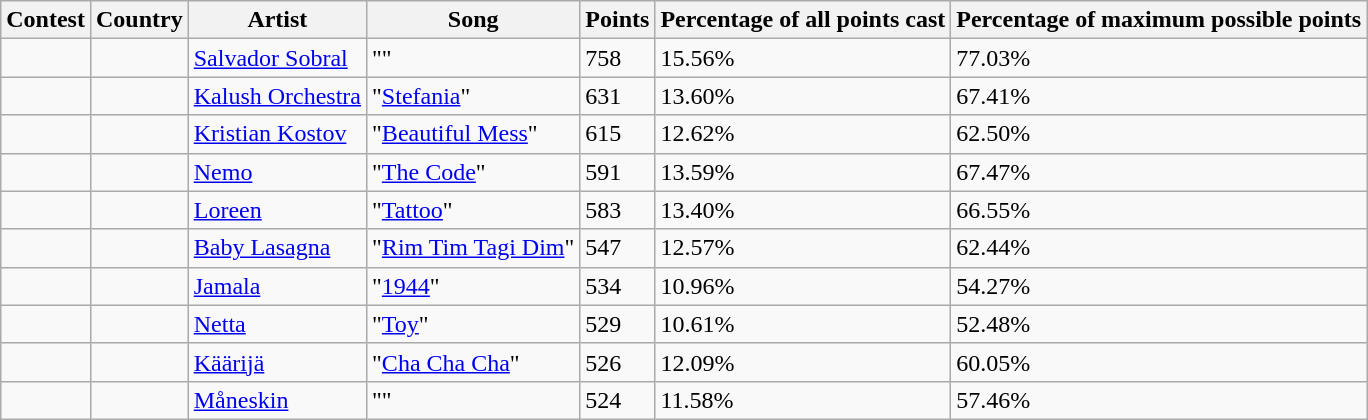<table class="wikitable sortable">
<tr>
<th scope="col">Contest</th>
<th scope="col">Country</th>
<th scope="col">Artist</th>
<th scope="col">Song</th>
<th scope="col">Points</th>
<th scope="col">Percentage of all points cast</th>
<th>Percentage of maximum possible points</th>
</tr>
<tr>
<td></td>
<td></td>
<td><a href='#'>Salvador Sobral</a></td>
<td>""</td>
<td>758</td>
<td>15.56%</td>
<td>77.03%</td>
</tr>
<tr>
<td></td>
<td></td>
<td><a href='#'>Kalush Orchestra</a></td>
<td>"<a href='#'>Stefania</a>"</td>
<td>631</td>
<td>13.60%</td>
<td>67.41%</td>
</tr>
<tr>
<td></td>
<td></td>
<td><a href='#'>Kristian Kostov</a></td>
<td>"<a href='#'>Beautiful Mess</a>"</td>
<td>615</td>
<td>12.62%</td>
<td>62.50%</td>
</tr>
<tr>
<td></td>
<td></td>
<td><a href='#'>Nemo</a></td>
<td>"<a href='#'>The Code</a>"</td>
<td>591</td>
<td>13.59%</td>
<td>67.47%</td>
</tr>
<tr>
<td></td>
<td></td>
<td><a href='#'>Loreen</a></td>
<td>"<a href='#'>Tattoo</a>"</td>
<td>583</td>
<td>13.40%</td>
<td>66.55%</td>
</tr>
<tr>
<td></td>
<td></td>
<td><a href='#'>Baby Lasagna</a></td>
<td>"<a href='#'>Rim Tim Tagi Dim</a>"</td>
<td>547</td>
<td>12.57%</td>
<td>62.44%</td>
</tr>
<tr>
<td></td>
<td></td>
<td><a href='#'>Jamala</a></td>
<td>"<a href='#'>1944</a>"</td>
<td>534</td>
<td>10.96%</td>
<td>54.27%</td>
</tr>
<tr>
<td></td>
<td></td>
<td><a href='#'>Netta</a></td>
<td>"<a href='#'>Toy</a>"</td>
<td>529</td>
<td>10.61%</td>
<td>52.48%</td>
</tr>
<tr>
<td></td>
<td></td>
<td><a href='#'>Käärijä</a></td>
<td>"<a href='#'>Cha Cha Cha</a>"</td>
<td>526</td>
<td>12.09%</td>
<td>60.05%</td>
</tr>
<tr>
<td></td>
<td></td>
<td><a href='#'>Måneskin</a></td>
<td>""</td>
<td>524</td>
<td>11.58%</td>
<td>57.46%</td>
</tr>
</table>
